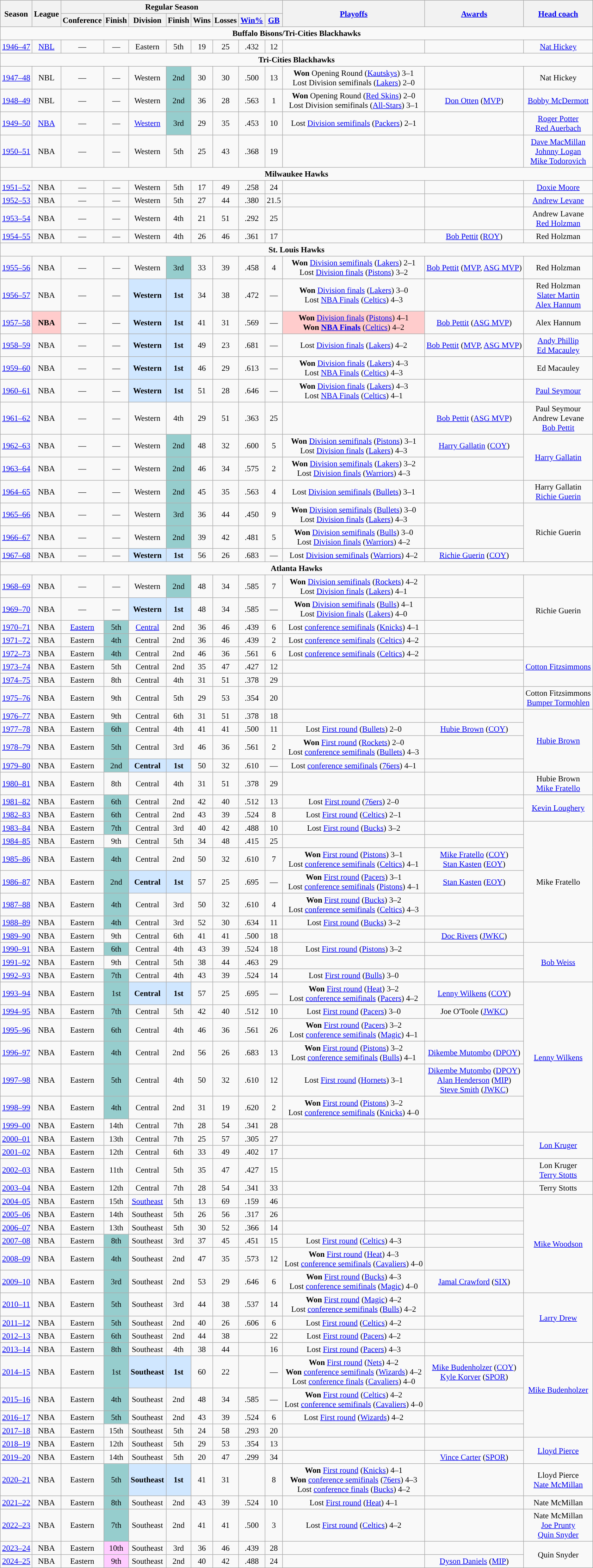<table class="wikitable" style="font-size:95%">
<tr>
<th rowspan="2">Season</th>
<th rowspan="2">League</th>
<th colspan="8">Regular Season</th>
<th rowspan="2"><a href='#'>Playoffs</a></th>
<th rowspan="2"><a href='#'>Awards</a></th>
<th rowspan="2"><a href='#'>Head coach</a></th>
</tr>
<tr>
<th>Conference</th>
<th>Finish</th>
<th>Division</th>
<th>Finish</th>
<th>Wins</th>
<th>Losses</th>
<th><a href='#'>Win%</a></th>
<th><a href='#'>GB</a></th>
</tr>
<tr>
<td align="center" colspan="13"><strong>Buffalo Bisons/Tri-Cities Blackhawks</strong></td>
</tr>
<tr align="center">
<td><a href='#'>1946–47</a></td>
<td><a href='#'>NBL</a></td>
<td>—</td>
<td>—</td>
<td>Eastern</td>
<td>5th</td>
<td>19</td>
<td>25</td>
<td>.432</td>
<td>12</td>
<td></td>
<td></td>
<td><a href='#'>Nat Hickey</a></td>
</tr>
<tr align="center">
<td align="center" colspan="13"><strong>Tri-Cities Blackhawks</strong></td>
</tr>
<tr align="center">
<td><a href='#'>1947–48</a></td>
<td>NBL</td>
<td>—</td>
<td>—</td>
<td>Western</td>
<td bgcolor="#96CDCD">2nd</td>
<td>30</td>
<td>30</td>
<td>.500</td>
<td>13</td>
<td><strong>Won</strong> Opening Round (<a href='#'>Kautskys</a>) 3–1<br> Lost Division semifinals (<a href='#'>Lakers</a>) 2–0</td>
<td></td>
<td>Nat Hickey</td>
</tr>
<tr align="center">
<td><a href='#'>1948–49</a></td>
<td>NBL</td>
<td>—</td>
<td>—</td>
<td>Western</td>
<td bgcolor="#96CDCD">2nd</td>
<td>36</td>
<td>28</td>
<td>.563</td>
<td>1</td>
<td><strong>Won</strong> Opening Round (<a href='#'>Red Skins</a>) 2–0<br>Lost Division semifinals (<a href='#'>All-Stars</a>) 3–1</td>
<td><a href='#'>Don Otten</a> (<a href='#'>MVP</a>)</td>
<td><a href='#'>Bobby McDermott</a></td>
</tr>
<tr align="center">
<td><a href='#'>1949–50</a></td>
<td><a href='#'>NBA</a></td>
<td>—</td>
<td>—</td>
<td><a href='#'>Western</a></td>
<td bgcolor="#96CDCD">3rd</td>
<td>29</td>
<td>35</td>
<td>.453</td>
<td>10</td>
<td>Lost <a href='#'>Division semifinals</a> (<a href='#'>Packers</a>) 2–1</td>
<td></td>
<td><a href='#'>Roger Potter</a><br><a href='#'>Red Auerbach</a></td>
</tr>
<tr align="center">
<td><a href='#'>1950–51</a></td>
<td>NBA</td>
<td>—</td>
<td>—</td>
<td>Western</td>
<td>5th</td>
<td>25</td>
<td>43</td>
<td>.368</td>
<td>19</td>
<td></td>
<td></td>
<td><a href='#'>Dave MacMillan</a><br><a href='#'>Johnny Logan</a><br><a href='#'>Mike Todorovich</a></td>
</tr>
<tr align="center">
<td align="center" colspan="13"><strong>Milwaukee Hawks</strong></td>
</tr>
<tr align="center">
<td><a href='#'>1951–52</a></td>
<td>NBA</td>
<td>—</td>
<td>—</td>
<td>Western</td>
<td>5th</td>
<td>17</td>
<td>49</td>
<td>.258</td>
<td>24</td>
<td></td>
<td></td>
<td><a href='#'>Doxie Moore</a></td>
</tr>
<tr align="center">
<td><a href='#'>1952–53</a></td>
<td>NBA</td>
<td>—</td>
<td>—</td>
<td>Western</td>
<td>5th</td>
<td>27</td>
<td>44</td>
<td>.380</td>
<td>21.5</td>
<td></td>
<td></td>
<td><a href='#'>Andrew Levane</a></td>
</tr>
<tr align="center">
<td><a href='#'>1953–54</a></td>
<td>NBA</td>
<td>—</td>
<td>—</td>
<td>Western</td>
<td>4th</td>
<td>21</td>
<td>51</td>
<td>.292</td>
<td>25</td>
<td></td>
<td></td>
<td>Andrew Lavane<br><a href='#'>Red Holzman</a></td>
</tr>
<tr align="center">
<td><a href='#'>1954–55</a></td>
<td>NBA</td>
<td>—</td>
<td>—</td>
<td>Western</td>
<td>4th</td>
<td>26</td>
<td>46</td>
<td>.361</td>
<td>17</td>
<td></td>
<td><a href='#'>Bob Pettit</a> (<a href='#'>ROY</a>)</td>
<td>Red Holzman</td>
</tr>
<tr align="center">
<td align="center" colspan="13"><strong>St. Louis Hawks</strong></td>
</tr>
<tr align="center">
<td><a href='#'>1955–56</a></td>
<td>NBA</td>
<td>—</td>
<td>—</td>
<td>Western</td>
<td bgcolor="#96CDCD">3rd</td>
<td>33</td>
<td>39</td>
<td>.458</td>
<td>4</td>
<td><strong>Won</strong> <a href='#'>Division semifinals</a> (<a href='#'>Lakers</a>) 2–1<br> Lost <a href='#'>Division finals</a> (<a href='#'>Pistons</a>) 3–2</td>
<td><a href='#'>Bob Pettit</a> (<a href='#'>MVP</a>, <a href='#'>ASG MVP</a>)</td>
<td>Red Holzman</td>
</tr>
<tr align="center">
<td><a href='#'>1956–57</a></td>
<td>NBA</td>
<td>—</td>
<td>—</td>
<td bgcolor="#D0E7FF"><strong>Western</strong></td>
<td bgcolor="#D0E7FF"><strong>1st</strong></td>
<td>34</td>
<td>38</td>
<td>.472</td>
<td>—</td>
<td><strong>Won</strong> <a href='#'>Division finals</a> (<a href='#'>Lakers</a>) 3–0<br> Lost <a href='#'>NBA Finals</a> (<a href='#'>Celtics</a>) 4–3</td>
<td></td>
<td>Red Holzman<br><a href='#'>Slater Martin</a><br><a href='#'>Alex Hannum</a></td>
</tr>
<tr align="center">
<td><a href='#'>1957–58</a></td>
<td bgcolor="#FFCCCC"><strong>NBA</strong></td>
<td>—</td>
<td>—</td>
<td bgcolor="#D0E7FF"><strong>Western</strong></td>
<td bgcolor="#D0E7FF"><strong>1st</strong></td>
<td>41</td>
<td>31</td>
<td>.569</td>
<td>—</td>
<td bgcolor="#FFCCCC"><strong>Won</strong> <a href='#'>Division finals</a> (<a href='#'>Pistons</a>) 4–1<br> <strong>Won <a href='#'>NBA Finals</a></strong> (<a href='#'>Celtics</a>) 4–2</td>
<td><a href='#'>Bob Pettit</a> (<a href='#'>ASG MVP</a>)</td>
<td>Alex Hannum</td>
</tr>
<tr align="center">
<td><a href='#'>1958–59</a></td>
<td>NBA</td>
<td>—</td>
<td>—</td>
<td bgcolor="#D0E7FF"><strong>Western</strong></td>
<td bgcolor="#D0E7FF"><strong>1st</strong></td>
<td>49</td>
<td>23</td>
<td>.681</td>
<td>—</td>
<td>Lost <a href='#'>Division finals</a> (<a href='#'>Lakers</a>) 4–2</td>
<td><a href='#'>Bob Pettit</a> (<a href='#'>MVP</a>, <a href='#'>ASG MVP</a>)</td>
<td><a href='#'>Andy Phillip</a><br><a href='#'>Ed Macauley</a></td>
</tr>
<tr align="center">
<td><a href='#'>1959–60</a></td>
<td>NBA</td>
<td>—</td>
<td>—</td>
<td bgcolor="#D0E7FF"><strong>Western</strong></td>
<td bgcolor="#D0E7FF"><strong>1st</strong></td>
<td>46</td>
<td>29</td>
<td>.613</td>
<td>—</td>
<td><strong>Won</strong> <a href='#'>Division finals</a> (<a href='#'>Lakers</a>) 4–3<br>Lost <a href='#'>NBA Finals</a> (<a href='#'>Celtics</a>) 4–3</td>
<td></td>
<td>Ed Macauley</td>
</tr>
<tr align="center">
<td><a href='#'>1960–61</a></td>
<td>NBA</td>
<td>—</td>
<td>—</td>
<td bgcolor="#D0E7FF"><strong>Western</strong></td>
<td bgcolor="#D0E7FF"><strong>1st</strong></td>
<td>51</td>
<td>28</td>
<td>.646</td>
<td>—</td>
<td><strong>Won</strong> <a href='#'>Division finals</a> (<a href='#'>Lakers</a>) 4–3<br> Lost <a href='#'>NBA Finals</a> (<a href='#'>Celtics</a>) 4–1</td>
<td></td>
<td><a href='#'>Paul Seymour</a></td>
</tr>
<tr align="center">
<td><a href='#'>1961–62</a></td>
<td>NBA</td>
<td>—</td>
<td>—</td>
<td>Western</td>
<td>4th</td>
<td>29</td>
<td>51</td>
<td>.363</td>
<td>25</td>
<td></td>
<td><a href='#'>Bob Pettit</a> (<a href='#'>ASG MVP</a>)</td>
<td>Paul Seymour<br>Andrew Levane<br><a href='#'>Bob Pettit</a></td>
</tr>
<tr align="center">
<td><a href='#'>1962–63</a></td>
<td>NBA</td>
<td>—</td>
<td>—</td>
<td>Western</td>
<td bgcolor="#96CDCD">2nd</td>
<td>48</td>
<td>32</td>
<td>.600</td>
<td>5</td>
<td><strong>Won</strong> <a href='#'>Division semifinals</a> (<a href='#'>Pistons</a>) 3–1<br> Lost <a href='#'>Division finals</a> (<a href='#'>Lakers</a>) 4–3</td>
<td><a href='#'>Harry Gallatin</a> (<a href='#'>COY</a>)</td>
<td rowspan=2><a href='#'>Harry Gallatin</a></td>
</tr>
<tr align="center">
<td><a href='#'>1963–64</a></td>
<td>NBA</td>
<td>—</td>
<td>—</td>
<td>Western</td>
<td bgcolor="#96CDCD">2nd</td>
<td>46</td>
<td>34</td>
<td>.575</td>
<td>2</td>
<td><strong>Won</strong> <a href='#'>Division semifinals</a> (<a href='#'>Lakers</a>) 3–2<br> Lost <a href='#'>Division finals</a> (<a href='#'>Warriors</a>) 4–3</td>
<td></td>
</tr>
<tr align="center">
<td><a href='#'>1964–65</a></td>
<td>NBA</td>
<td>—</td>
<td>—</td>
<td>Western</td>
<td bgcolor="#96CDCD">2nd</td>
<td>45</td>
<td>35</td>
<td>.563</td>
<td>4</td>
<td>Lost <a href='#'>Division semifinals</a> (<a href='#'>Bullets</a>) 3–1</td>
<td></td>
<td>Harry Gallatin<br><a href='#'>Richie Guerin</a></td>
</tr>
<tr align="center">
<td><a href='#'>1965–66</a></td>
<td>NBA</td>
<td>—</td>
<td>—</td>
<td>Western</td>
<td bgcolor="#96CDCD">3rd</td>
<td>36</td>
<td>44</td>
<td>.450</td>
<td>9</td>
<td><strong>Won</strong> <a href='#'>Division semifinals</a> (<a href='#'>Bullets</a>) 3–0<br> Lost <a href='#'>Division finals</a> (<a href='#'>Lakers</a>) 4–3</td>
<td></td>
<td rowspan=3>Richie Guerin</td>
</tr>
<tr align="center">
<td><a href='#'>1966–67</a></td>
<td>NBA</td>
<td>—</td>
<td>—</td>
<td>Western</td>
<td bgcolor="#96CDCD">2nd</td>
<td>39</td>
<td>42</td>
<td>.481</td>
<td>5</td>
<td><strong>Won</strong> <a href='#'>Division semifinals</a> (<a href='#'>Bulls</a>) 3–0<br>Lost <a href='#'>Division finals</a> (<a href='#'>Warriors</a>) 4–2</td>
<td></td>
</tr>
<tr align="center">
<td><a href='#'>1967–68</a></td>
<td>NBA</td>
<td>—</td>
<td>—</td>
<td bgcolor="#D0E7FF"><strong>Western</strong></td>
<td bgcolor="#D0E7FF"><strong>1st</strong></td>
<td>56</td>
<td>26</td>
<td>.683</td>
<td>—</td>
<td>Lost <a href='#'>Division semifinals</a> (<a href='#'>Warriors</a>) 4–2</td>
<td><a href='#'>Richie Guerin</a> (<a href='#'>COY</a>)</td>
</tr>
<tr align="center">
<td align="center" colspan="13"><strong>Atlanta Hawks</strong></td>
</tr>
<tr align="center">
<td><a href='#'>1968–69</a></td>
<td>NBA</td>
<td>—</td>
<td>—</td>
<td>Western</td>
<td bgcolor="#96CDCD">2nd</td>
<td>48</td>
<td>34</td>
<td>.585</td>
<td>7</td>
<td><strong>Won</strong> <a href='#'>Division semifinals</a> (<a href='#'>Rockets</a>) 4–2<br>Lost <a href='#'>Division finals</a> (<a href='#'>Lakers</a>) 4–1</td>
<td></td>
<td rowspan=4>Richie Guerin</td>
</tr>
<tr align="center">
<td><a href='#'>1969–70</a></td>
<td>NBA</td>
<td>—</td>
<td>—</td>
<td bgcolor="#D0E7FF"><strong>Western</strong></td>
<td bgcolor="#D0E7FF"><strong>1st</strong></td>
<td>48</td>
<td>34</td>
<td>.585</td>
<td>—</td>
<td><strong>Won</strong> <a href='#'>Division semifinals</a> (<a href='#'>Bulls</a>) 4–1<br> Lost <a href='#'>Division finals</a> (<a href='#'>Lakers</a>) 4–0</td>
<td></td>
</tr>
<tr align="center">
<td><a href='#'>1970–71</a></td>
<td>NBA</td>
<td><a href='#'>Eastern</a></td>
<td bgcolor="#96CDCD">5th</td>
<td><a href='#'>Central</a></td>
<td>2nd</td>
<td>36</td>
<td>46</td>
<td>.439</td>
<td>6</td>
<td>Lost <a href='#'>conference semifinals</a> (<a href='#'>Knicks</a>) 4–1</td>
<td></td>
</tr>
<tr align="center">
<td><a href='#'>1971–72</a></td>
<td>NBA</td>
<td>Eastern</td>
<td bgcolor="#96CDCD">4th</td>
<td>Central</td>
<td>2nd</td>
<td>36</td>
<td>46</td>
<td>.439</td>
<td>2</td>
<td>Lost <a href='#'>conference semifinals</a> (<a href='#'>Celtics</a>) 4–2</td>
<td></td>
</tr>
<tr align="center">
<td><a href='#'>1972–73</a></td>
<td>NBA</td>
<td>Eastern</td>
<td bgcolor="#96CDCD">4th</td>
<td>Central</td>
<td>2nd</td>
<td>46</td>
<td>36</td>
<td>.561</td>
<td>6</td>
<td>Lost <a href='#'>conference semifinals</a> (<a href='#'>Celtics</a>) 4–2</td>
<td></td>
<td rowspan=3><a href='#'>Cotton Fitzsimmons</a></td>
</tr>
<tr align="center">
<td><a href='#'>1973–74</a></td>
<td>NBA</td>
<td>Eastern</td>
<td>5th</td>
<td>Central</td>
<td>2nd</td>
<td>35</td>
<td>47</td>
<td>.427</td>
<td>12</td>
<td></td>
<td></td>
</tr>
<tr align="center">
<td><a href='#'>1974–75</a></td>
<td>NBA</td>
<td>Eastern</td>
<td>8th</td>
<td>Central</td>
<td>4th</td>
<td>31</td>
<td>51</td>
<td>.378</td>
<td>29</td>
<td></td>
<td></td>
</tr>
<tr align="center">
<td><a href='#'>1975–76</a></td>
<td>NBA</td>
<td>Eastern</td>
<td>9th</td>
<td>Central</td>
<td>5th</td>
<td>29</td>
<td>53</td>
<td>.354</td>
<td>20</td>
<td></td>
<td></td>
<td>Cotton Fitzsimmons<br><a href='#'>Bumper Tormohlen</a></td>
</tr>
<tr align="center">
<td><a href='#'>1976–77</a></td>
<td>NBA</td>
<td>Eastern</td>
<td>9th</td>
<td>Central</td>
<td>6th</td>
<td>31</td>
<td>51</td>
<td>.378</td>
<td>18</td>
<td></td>
<td></td>
<td rowspan=4><a href='#'>Hubie Brown</a></td>
</tr>
<tr align="center">
<td><a href='#'>1977–78</a></td>
<td>NBA</td>
<td>Eastern</td>
<td bgcolor="#96CDCD">6th</td>
<td>Central</td>
<td>4th</td>
<td>41</td>
<td>41</td>
<td>.500</td>
<td>11</td>
<td>Lost <a href='#'>First round</a> (<a href='#'>Bullets</a>) 2–0</td>
<td><a href='#'>Hubie Brown</a> (<a href='#'>COY</a>)</td>
</tr>
<tr align="center">
<td><a href='#'>1978–79</a></td>
<td>NBA</td>
<td>Eastern</td>
<td bgcolor="#96CDCD">5th</td>
<td>Central</td>
<td>3rd</td>
<td>46</td>
<td>36</td>
<td>.561</td>
<td>2</td>
<td><strong>Won</strong> <a href='#'>First round</a> (<a href='#'>Rockets</a>) 2–0<br> Lost <a href='#'>conference semifinals</a> (<a href='#'>Bullets</a>) 4–3</td>
<td></td>
</tr>
<tr align="center">
<td><a href='#'>1979–80</a></td>
<td>NBA</td>
<td>Eastern</td>
<td bgcolor="#96CDCD">2nd</td>
<td bgcolor="#D0E7FF"><strong>Central</strong></td>
<td bgcolor="#D0E7FF"><strong>1st</strong></td>
<td>50</td>
<td>32</td>
<td>.610</td>
<td>—</td>
<td>Lost <a href='#'>conference semifinals</a> (<a href='#'>76ers</a>) 4–1</td>
<td></td>
</tr>
<tr align="center">
<td><a href='#'>1980–81</a></td>
<td>NBA</td>
<td>Eastern</td>
<td>8th</td>
<td>Central</td>
<td>4th</td>
<td>31</td>
<td>51</td>
<td>.378</td>
<td>29</td>
<td></td>
<td></td>
<td>Hubie Brown<br><a href='#'>Mike Fratello</a></td>
</tr>
<tr align="center">
<td><a href='#'>1981–82</a></td>
<td>NBA</td>
<td>Eastern</td>
<td bgcolor="#96CDCD">6th</td>
<td>Central</td>
<td>2nd</td>
<td>42</td>
<td>40</td>
<td>.512</td>
<td>13</td>
<td>Lost <a href='#'>First round</a> (<a href='#'>76ers</a>) 2–0</td>
<td></td>
<td rowspan=2><a href='#'>Kevin Loughery</a></td>
</tr>
<tr align="center">
<td><a href='#'>1982–83</a></td>
<td>NBA</td>
<td>Eastern</td>
<td bgcolor="#96CDCD">6th</td>
<td>Central</td>
<td>2nd</td>
<td>43</td>
<td>39</td>
<td>.524</td>
<td>8</td>
<td>Lost <a href='#'>First round</a> (<a href='#'>Celtics</a>) 2–1</td>
<td></td>
</tr>
<tr align="center">
<td><a href='#'>1983–84</a></td>
<td>NBA</td>
<td>Eastern</td>
<td bgcolor="#96CDCD">7th</td>
<td>Central</td>
<td>3rd</td>
<td>40</td>
<td>42</td>
<td>.488</td>
<td>10</td>
<td>Lost <a href='#'>First round</a> (<a href='#'>Bucks</a>) 3–2</td>
<td></td>
<td rowspan=7>Mike Fratello</td>
</tr>
<tr align="center">
<td><a href='#'>1984–85</a></td>
<td>NBA</td>
<td>Eastern</td>
<td>9th</td>
<td>Central</td>
<td>5th</td>
<td>34</td>
<td>48</td>
<td>.415</td>
<td>25</td>
<td></td>
<td></td>
</tr>
<tr align="center">
<td><a href='#'>1985–86</a></td>
<td>NBA</td>
<td>Eastern</td>
<td bgcolor="#96CDCD">4th</td>
<td>Central</td>
<td>2nd</td>
<td>50</td>
<td>32</td>
<td>.610</td>
<td>7</td>
<td><strong>Won</strong> <a href='#'>First round</a> (<a href='#'>Pistons</a>) 3–1<br> Lost <a href='#'>conference semifinals</a> (<a href='#'>Celtics</a>) 4–1</td>
<td><a href='#'>Mike Fratello</a> (<a href='#'>COY</a>)<br><a href='#'>Stan Kasten</a> (<a href='#'>EOY</a>)</td>
</tr>
<tr align="center">
<td><a href='#'>1986–87</a></td>
<td>NBA</td>
<td>Eastern</td>
<td bgcolor="#96CDCD">2nd</td>
<td bgcolor="#D0E7FF"><strong>Central</strong></td>
<td bgcolor="#D0E7FF"><strong>1st</strong></td>
<td>57</td>
<td>25</td>
<td>.695</td>
<td>—</td>
<td><strong>Won</strong> <a href='#'>First round</a> (<a href='#'>Pacers</a>) 3–1<br>Lost <a href='#'>conference semifinals</a> (<a href='#'>Pistons</a>) 4–1</td>
<td><a href='#'>Stan Kasten</a> (<a href='#'>EOY</a>)</td>
</tr>
<tr align="center">
<td><a href='#'>1987–88</a></td>
<td>NBA</td>
<td>Eastern</td>
<td bgcolor="#96CDCD">4th</td>
<td>Central</td>
<td>3rd</td>
<td>50</td>
<td>32</td>
<td>.610</td>
<td>4</td>
<td><strong>Won</strong> <a href='#'>First round</a> (<a href='#'>Bucks</a>) 3–2<br>Lost <a href='#'>conference semifinals</a> (<a href='#'>Celtics</a>) 4–3</td>
<td></td>
</tr>
<tr align="center">
<td><a href='#'>1988–89</a></td>
<td>NBA</td>
<td>Eastern</td>
<td bgcolor="#96CDCD">4th</td>
<td>Central</td>
<td>3rd</td>
<td>52</td>
<td>30</td>
<td>.634</td>
<td>11</td>
<td>Lost <a href='#'>First round</a> (<a href='#'>Bucks</a>) 3–2</td>
<td></td>
</tr>
<tr align="center">
<td><a href='#'>1989–90</a></td>
<td>NBA</td>
<td>Eastern</td>
<td>9th</td>
<td>Central</td>
<td>6th</td>
<td>41</td>
<td>41</td>
<td>.500</td>
<td>18</td>
<td></td>
<td><a href='#'>Doc Rivers</a> (<a href='#'>JWKC</a>)</td>
</tr>
<tr align="center">
<td><a href='#'>1990–91</a></td>
<td>NBA</td>
<td>Eastern</td>
<td bgcolor="#96CDCD">6th</td>
<td>Central</td>
<td>4th</td>
<td>43</td>
<td>39</td>
<td>.524</td>
<td>18</td>
<td>Lost <a href='#'>First round</a> (<a href='#'>Pistons</a>)  3–2</td>
<td></td>
<td rowspan=3><a href='#'>Bob Weiss</a></td>
</tr>
<tr align="center">
<td><a href='#'>1991–92</a></td>
<td>NBA</td>
<td>Eastern</td>
<td>9th</td>
<td>Central</td>
<td>5th</td>
<td>38</td>
<td>44</td>
<td>.463</td>
<td>29</td>
<td></td>
<td></td>
</tr>
<tr align="center">
<td><a href='#'>1992–93</a></td>
<td>NBA</td>
<td>Eastern</td>
<td bgcolor="#96CDCD">7th</td>
<td>Central</td>
<td>4th</td>
<td>43</td>
<td>39</td>
<td>.524</td>
<td>14</td>
<td>Lost <a href='#'>First round</a> (<a href='#'>Bulls</a>) 3–0</td>
<td></td>
</tr>
<tr align="center">
<td><a href='#'>1993–94</a></td>
<td>NBA</td>
<td>Eastern</td>
<td bgcolor="#96CDCD">1st</td>
<td bgcolor="#D0E7FF"><strong>Central</strong></td>
<td bgcolor="#D0E7FF"><strong>1st</strong></td>
<td>57</td>
<td>25</td>
<td>.695</td>
<td>—</td>
<td><strong>Won</strong> <a href='#'>First round</a> (<a href='#'>Heat</a>) 3–2<br> Lost <a href='#'>conference semifinals</a> (<a href='#'>Pacers</a>) 4–2</td>
<td><a href='#'>Lenny Wilkens</a> (<a href='#'>COY</a>)</td>
<td rowspan=7><a href='#'>Lenny Wilkens</a></td>
</tr>
<tr align="center">
<td><a href='#'>1994–95</a></td>
<td>NBA</td>
<td>Eastern</td>
<td bgcolor="#96CDCD">7th</td>
<td>Central</td>
<td>5th</td>
<td>42</td>
<td>40</td>
<td>.512</td>
<td>10</td>
<td>Lost <a href='#'>First round</a> (<a href='#'>Pacers</a>) 3–0</td>
<td>Joe O'Toole (<a href='#'>JWKC</a>)</td>
</tr>
<tr align="center">
<td><a href='#'>1995–96</a></td>
<td>NBA</td>
<td>Eastern</td>
<td bgcolor="#96CDCD">6th</td>
<td>Central</td>
<td>4th</td>
<td>46</td>
<td>36</td>
<td>.561</td>
<td>26</td>
<td><strong>Won</strong> <a href='#'>First round</a> (<a href='#'>Pacers</a>) 3–2<br> Lost <a href='#'>conference semifinals</a> (<a href='#'>Magic</a>) 4–1</td>
<td></td>
</tr>
<tr align="center">
<td><a href='#'>1996–97</a></td>
<td>NBA</td>
<td>Eastern</td>
<td bgcolor="#96CDCD">4th</td>
<td>Central</td>
<td>2nd</td>
<td>56</td>
<td>26</td>
<td>.683</td>
<td>13</td>
<td><strong>Won</strong> <a href='#'>First round</a> (<a href='#'>Pistons</a>) 3–2<br> Lost <a href='#'>conference semifinals</a> (<a href='#'>Bulls</a>) 4–1</td>
<td><a href='#'>Dikembe Mutombo</a> (<a href='#'>DPOY</a>)</td>
</tr>
<tr align="center">
<td><a href='#'>1997–98</a></td>
<td>NBA</td>
<td>Eastern</td>
<td bgcolor="#96CDCD">5th</td>
<td>Central</td>
<td>4th</td>
<td>50</td>
<td>32</td>
<td>.610</td>
<td>12</td>
<td>Lost <a href='#'>First round</a> (<a href='#'>Hornets</a>) 3–1</td>
<td><a href='#'>Dikembe Mutombo</a> (<a href='#'>DPOY</a>)<br><a href='#'>Alan Henderson</a> (<a href='#'>MIP</a>)<br><a href='#'>Steve Smith</a> (<a href='#'>JWKC</a>)</td>
</tr>
<tr align="center">
<td><a href='#'>1998–99</a></td>
<td>NBA</td>
<td>Eastern</td>
<td bgcolor="#96CDCD">4th</td>
<td>Central</td>
<td>2nd</td>
<td>31</td>
<td>19</td>
<td>.620</td>
<td>2</td>
<td><strong>Won</strong> <a href='#'>First round</a> (<a href='#'>Pistons</a>) 3–2<br> Lost <a href='#'>conference semifinals</a> (<a href='#'>Knicks</a>) 4–0</td>
<td></td>
</tr>
<tr align="center">
<td><a href='#'>1999–00</a></td>
<td>NBA</td>
<td>Eastern</td>
<td>14th</td>
<td>Central</td>
<td>7th</td>
<td>28</td>
<td>54</td>
<td>.341</td>
<td>28</td>
<td></td>
<td></td>
</tr>
<tr align="center">
<td><a href='#'>2000–01</a></td>
<td>NBA</td>
<td>Eastern</td>
<td>13th</td>
<td>Central</td>
<td>7th</td>
<td>25</td>
<td>57</td>
<td>.305</td>
<td>27</td>
<td></td>
<td></td>
<td rowspan=2><a href='#'>Lon Kruger</a></td>
</tr>
<tr align="center">
<td><a href='#'>2001–02</a></td>
<td>NBA</td>
<td>Eastern</td>
<td>12th</td>
<td>Central</td>
<td>6th</td>
<td>33</td>
<td>49</td>
<td>.402</td>
<td>17</td>
<td></td>
<td></td>
</tr>
<tr align="center">
<td><a href='#'>2002–03</a></td>
<td>NBA</td>
<td>Eastern</td>
<td>11th</td>
<td>Central</td>
<td>5th</td>
<td>35</td>
<td>47</td>
<td>.427</td>
<td>15</td>
<td></td>
<td></td>
<td>Lon Kruger<br><a href='#'>Terry Stotts</a></td>
</tr>
<tr align="center">
<td><a href='#'>2003–04</a></td>
<td>NBA</td>
<td>Eastern</td>
<td>12th</td>
<td>Central</td>
<td>7th</td>
<td>28</td>
<td>54</td>
<td>.341</td>
<td>33</td>
<td></td>
<td></td>
<td>Terry Stotts</td>
</tr>
<tr align="center">
<td><a href='#'>2004–05</a></td>
<td>NBA</td>
<td>Eastern</td>
<td>15th</td>
<td><a href='#'>Southeast</a></td>
<td>5th</td>
<td>13</td>
<td>69</td>
<td>.159</td>
<td>46</td>
<td></td>
<td></td>
<td rowspan=6><a href='#'>Mike Woodson</a></td>
</tr>
<tr align="center">
<td><a href='#'>2005–06</a></td>
<td>NBA</td>
<td>Eastern</td>
<td>14th</td>
<td>Southeast</td>
<td>5th</td>
<td>26</td>
<td>56</td>
<td>.317</td>
<td>26</td>
<td></td>
<td></td>
</tr>
<tr align="center">
<td><a href='#'>2006–07</a></td>
<td>NBA</td>
<td>Eastern</td>
<td>13th</td>
<td>Southeast</td>
<td>5th</td>
<td>30</td>
<td>52</td>
<td>.366</td>
<td>14</td>
<td></td>
<td></td>
</tr>
<tr align="center">
<td><a href='#'>2007–08</a></td>
<td>NBA</td>
<td>Eastern</td>
<td bgcolor="#96CDCD">8th</td>
<td>Southeast</td>
<td>3rd</td>
<td>37</td>
<td>45</td>
<td>.451</td>
<td>15</td>
<td>Lost <a href='#'>First round</a> (<a href='#'>Celtics</a>) 4–3</td>
<td></td>
</tr>
<tr align="center">
<td><a href='#'>2008–09</a></td>
<td>NBA</td>
<td>Eastern</td>
<td bgcolor="#96CDCD">4th</td>
<td>Southeast</td>
<td>2nd</td>
<td>47</td>
<td>35</td>
<td>.573</td>
<td>12</td>
<td><strong>Won</strong> <a href='#'>First round</a> (<a href='#'>Heat</a>) 4–3<br>Lost <a href='#'>conference semifinals</a> (<a href='#'>Cavaliers</a>) 4–0</td>
<td></td>
</tr>
<tr align="center">
<td><a href='#'>2009–10</a></td>
<td>NBA</td>
<td>Eastern</td>
<td bgcolor="#96CDCD">3rd</td>
<td>Southeast</td>
<td>2nd</td>
<td>53</td>
<td>29</td>
<td>.646</td>
<td>6</td>
<td><strong>Won</strong> <a href='#'>First round</a> (<a href='#'>Bucks</a>) 4–3<br> Lost <a href='#'>conference semifinals</a> (<a href='#'>Magic</a>) 4–0</td>
<td><a href='#'>Jamal Crawford</a> (<a href='#'>SIX</a>)</td>
</tr>
<tr align="center">
<td><a href='#'>2010–11</a></td>
<td>NBA</td>
<td>Eastern</td>
<td bgcolor="#96CDCD">5th</td>
<td>Southeast</td>
<td>3rd</td>
<td>44</td>
<td>38</td>
<td>.537</td>
<td>14</td>
<td><strong>Won</strong> <a href='#'>First round</a> (<a href='#'>Magic</a>) 4–2<br>Lost <a href='#'>conference semifinals</a> (<a href='#'>Bulls</a>) 4–2</td>
<td></td>
<td rowspan=3><a href='#'>Larry Drew</a></td>
</tr>
<tr align="center">
<td><a href='#'>2011–12</a></td>
<td>NBA</td>
<td>Eastern</td>
<td bgcolor="#96CDCD">5th</td>
<td>Southeast</td>
<td>2nd</td>
<td>40</td>
<td>26</td>
<td>.606</td>
<td>6</td>
<td>Lost <a href='#'>First round</a> (<a href='#'>Celtics</a>) 4–2</td>
<td></td>
</tr>
<tr align="center">
<td><a href='#'>2012–13</a></td>
<td>NBA</td>
<td>Eastern</td>
<td bgcolor="#96CDCD">6th</td>
<td>Southeast</td>
<td>2nd</td>
<td>44</td>
<td>38</td>
<td></td>
<td>22</td>
<td>Lost <a href='#'>First round</a> (<a href='#'>Pacers</a>) 4–2</td>
<td></td>
</tr>
<tr align="center">
<td><a href='#'>2013–14</a></td>
<td>NBA</td>
<td>Eastern</td>
<td bgcolor="#96CDCD">8th</td>
<td>Southeast</td>
<td>4th</td>
<td>38</td>
<td>44</td>
<td></td>
<td>16</td>
<td>Lost <a href='#'>First round</a> (<a href='#'>Pacers</a>) 4–3</td>
<td></td>
<td rowspan=5><a href='#'>Mike Budenholzer</a></td>
</tr>
<tr align="center">
<td><a href='#'>2014–15</a></td>
<td>NBA</td>
<td>Eastern</td>
<td bgcolor="#96CDCD">1st</td>
<td bgcolor="#D0E7FF"><strong>Southeast</strong></td>
<td bgcolor="#D0E7FF"><strong>1st</strong></td>
<td>60</td>
<td>22</td>
<td></td>
<td>—</td>
<td><strong>Won</strong> <a href='#'>First round</a> (<a href='#'>Nets</a>) 4–2<br><strong>Won</strong> <a href='#'>conference semifinals</a> (<a href='#'>Wizards</a>) 4–2<br>Lost <a href='#'>conference finals</a> (<a href='#'>Cavaliers</a>) 4–0</td>
<td><a href='#'>Mike Budenholzer</a> (<a href='#'>COY</a>)<br><a href='#'>Kyle Korver</a> (<a href='#'>SPOR</a>)</td>
</tr>
<tr align="center">
<td><a href='#'>2015–16</a></td>
<td>NBA</td>
<td>Eastern</td>
<td bgcolor="#96CDCD">4th</td>
<td>Southeast</td>
<td>2nd</td>
<td>48</td>
<td>34</td>
<td>.585</td>
<td>—</td>
<td><strong>Won</strong> <a href='#'>First round</a> (<a href='#'>Celtics</a>) 4–2<br> Lost <a href='#'>conference semifinals</a> (<a href='#'>Cavaliers</a>) 4–0</td>
<td></td>
</tr>
<tr align="center">
<td><a href='#'>2016–17</a></td>
<td>NBA</td>
<td>Eastern</td>
<td bgcolor="#96CDCD">5th</td>
<td>Southeast</td>
<td>2nd</td>
<td>43</td>
<td>39</td>
<td>.524</td>
<td>6</td>
<td>Lost <a href='#'>First round</a> (<a href='#'>Wizards</a>) 4–2</td>
<td></td>
</tr>
<tr align="center">
<td><a href='#'>2017–18</a></td>
<td>NBA</td>
<td>Eastern</td>
<td>15th</td>
<td>Southeast</td>
<td>5th</td>
<td>24</td>
<td>58</td>
<td>.293</td>
<td>20</td>
<td></td>
<td></td>
</tr>
<tr align="center">
<td><a href='#'>2018–19</a></td>
<td>NBA</td>
<td>Eastern</td>
<td>12th</td>
<td>Southeast</td>
<td>5th</td>
<td>29</td>
<td>53</td>
<td>.354</td>
<td>13</td>
<td></td>
<td></td>
<td rowspan=2><a href='#'>Lloyd Pierce</a></td>
</tr>
<tr align="center">
<td><a href='#'>2019–20</a></td>
<td>NBA</td>
<td>Eastern</td>
<td>14th</td>
<td>Southeast</td>
<td>5th</td>
<td>20</td>
<td>47</td>
<td>.299</td>
<td>34</td>
<td></td>
<td><a href='#'>Vince Carter</a> (<a href='#'>SPOR</a>)</td>
</tr>
<tr align="center">
<td><a href='#'>2020–21</a></td>
<td>NBA</td>
<td>Eastern</td>
<td bgcolor="#96CDCD">5th</td>
<td bgcolor="#D0E7FF"><strong>Southeast</strong></td>
<td bgcolor="#D0E7FF"><strong>1st</strong></td>
<td>41</td>
<td>31</td>
<td></td>
<td>8</td>
<td><strong>Won</strong> <a href='#'>First round</a> (<a href='#'>Knicks</a>) 4–1<br> <strong>Won</strong> <a href='#'>conference semifinals</a> (<a href='#'>76ers</a>) 4–3<br> Lost <a href='#'>conference finals</a> (<a href='#'>Bucks</a>) 4–2</td>
<td></td>
<td>Lloyd Pierce<br><a href='#'>Nate McMillan</a></td>
</tr>
<tr align="center">
<td><a href='#'>2021–22</a></td>
<td>NBA</td>
<td>Eastern</td>
<td bgcolor="#96CDCD">8th</td>
<td>Southeast</td>
<td>2nd</td>
<td>43</td>
<td>39</td>
<td>.524</td>
<td>10</td>
<td>Lost <a href='#'>First round</a> (<a href='#'>Heat</a>) 4–1</td>
<td></td>
<td rowspan=1>Nate McMillan</td>
</tr>
<tr align="center">
<td><a href='#'>2022–23</a></td>
<td>NBA</td>
<td>Eastern</td>
<td bgcolor="#96CDCD">7th</td>
<td>Southeast</td>
<td>2nd</td>
<td>41</td>
<td>41</td>
<td>.500</td>
<td>3</td>
<td>Lost <a href='#'>First round</a> (<a href='#'>Celtics</a>) 4–2</td>
<td></td>
<td>Nate McMillan<br><a href='#'>Joe Prunty</a><br><a href='#'>Quin Snyder</a></td>
</tr>
<tr align="center">
<td><a href='#'>2023–24</a></td>
<td>NBA</td>
<td>Eastern</td>
<td bgcolor="#FFCCFF">10th</td>
<td>Southeast</td>
<td>3rd</td>
<td>36</td>
<td>46</td>
<td>.439</td>
<td>28</td>
<td></td>
<td></td>
<td rowspan=2>Quin Snyder</td>
</tr>
<tr align="center">
<td><a href='#'>2024–25</a></td>
<td>NBA</td>
<td>Eastern</td>
<td bgcolor="#FFCCFF">9th</td>
<td>Southeast</td>
<td>2nd</td>
<td>40</td>
<td>42</td>
<td>.488</td>
<td>24</td>
<td></td>
<td><a href='#'>Dyson Daniels</a> (<a href='#'>MIP</a>)</td>
</tr>
</table>
